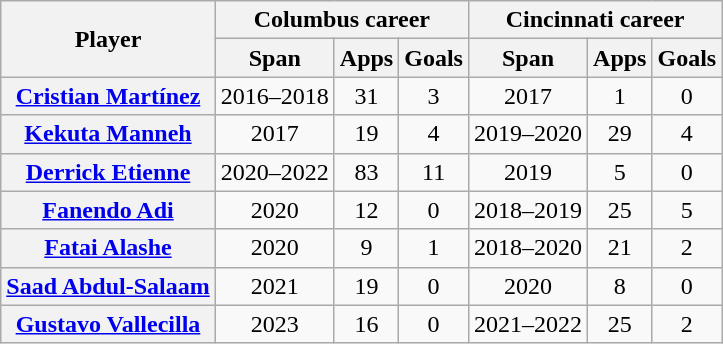<table class="wikitable sortable plainrowheaders" style="text-align:center">
<tr>
<th rowspan="2" scope="col">Player</th>
<th colspan="3" scope="col">Columbus career</th>
<th colspan="3" scope="col">Cincinnati career</th>
</tr>
<tr>
<th scope="col">Span</th>
<th scope="col">Apps</th>
<th scope="col">Goals</th>
<th scope="col">Span</th>
<th scope="col">Apps</th>
<th scope="col">Goals</th>
</tr>
<tr>
<th scope="row" align="left"> <a href='#'>Cristian Martínez</a></th>
<td>2016–2018</td>
<td>31</td>
<td>3</td>
<td>2017</td>
<td>1</td>
<td>0</td>
</tr>
<tr>
<th scope="row" align="left"> <a href='#'>Kekuta Manneh</a></th>
<td>2017</td>
<td>19</td>
<td>4</td>
<td>2019–2020</td>
<td>29</td>
<td>4</td>
</tr>
<tr>
<th scope="row" align="left"> <a href='#'>Derrick Etienne</a></th>
<td>2020–2022</td>
<td>83</td>
<td>11</td>
<td>2019</td>
<td>5</td>
<td>0</td>
</tr>
<tr>
<th scope="row" align="left"> <a href='#'>Fanendo Adi</a></th>
<td>2020</td>
<td>12</td>
<td>0</td>
<td>2018–2019</td>
<td>25</td>
<td>5</td>
</tr>
<tr>
<th scope="row" align="left"> <a href='#'>Fatai Alashe</a></th>
<td>2020</td>
<td>9</td>
<td>1</td>
<td>2018–2020</td>
<td>21</td>
<td>2</td>
</tr>
<tr>
<th scope="row" align="left"> <a href='#'>Saad Abdul-Salaam</a></th>
<td>2021</td>
<td>19</td>
<td>0</td>
<td>2020</td>
<td>8</td>
<td>0</td>
</tr>
<tr>
<th scope="row" align="left"> <a href='#'>Gustavo Vallecilla</a></th>
<td>2023</td>
<td>16</td>
<td>0</td>
<td>2021–2022</td>
<td>25</td>
<td>2</td>
</tr>
</table>
